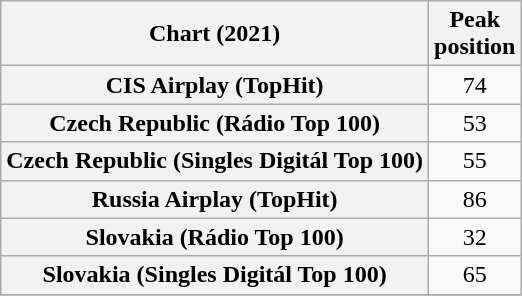<table class="wikitable sortable plainrowheaders" style="text-align:center">
<tr>
<th scope="col">Chart (2021)</th>
<th scope="col">Peak<br>position</th>
</tr>
<tr>
<th scope="row">CIS Airplay (TopHit)</th>
<td>74</td>
</tr>
<tr>
<th scope="row">Czech Republic (Rádio Top 100)</th>
<td>53</td>
</tr>
<tr>
<th scope="row">Czech Republic (Singles Digitál Top 100)</th>
<td>55</td>
</tr>
<tr>
<th scope="row">Russia Airplay (TopHit)</th>
<td>86</td>
</tr>
<tr>
<th scope="row">Slovakia (Rádio Top 100)</th>
<td>32</td>
</tr>
<tr>
<th scope="row">Slovakia (Singles Digitál Top 100)</th>
<td>65</td>
</tr>
<tr>
</tr>
</table>
